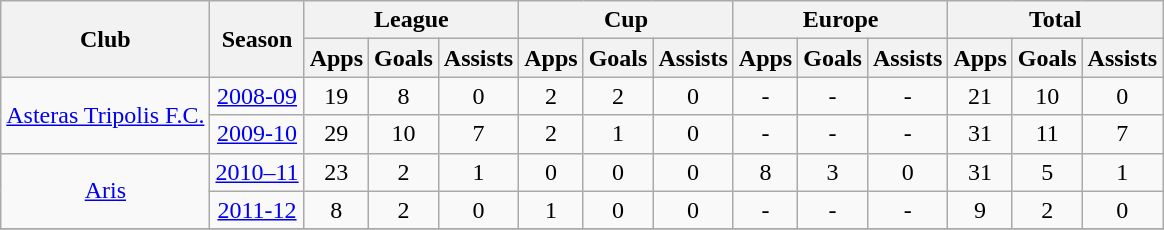<table class="wikitable" style="text-align:center;">
<tr>
<th rowspan="2">Club</th>
<th rowspan="2">Season</th>
<th colspan="3">League</th>
<th colspan="3">Cup</th>
<th colspan="3">Europe</th>
<th colspan="3">Total</th>
</tr>
<tr>
<th>Apps</th>
<th>Goals</th>
<th>Assists</th>
<th>Apps</th>
<th>Goals</th>
<th>Assists</th>
<th>Apps</th>
<th>Goals</th>
<th>Assists</th>
<th>Apps</th>
<th>Goals</th>
<th>Assists</th>
</tr>
<tr>
<td rowspan="2"><a href='#'>Asteras Tripolis F.C.</a></td>
<td><a href='#'>2008-09</a></td>
<td>19</td>
<td>8</td>
<td>0</td>
<td>2</td>
<td>2</td>
<td>0</td>
<td>-</td>
<td>-</td>
<td>-</td>
<td>21</td>
<td>10</td>
<td>0</td>
</tr>
<tr>
<td><a href='#'>2009-10</a></td>
<td>29</td>
<td>10</td>
<td>7</td>
<td>2</td>
<td>1</td>
<td>0</td>
<td>-</td>
<td>-</td>
<td>-</td>
<td>31</td>
<td>11</td>
<td>7</td>
</tr>
<tr>
<td rowspan="2"><a href='#'>Aris</a></td>
<td><a href='#'>2010–11</a></td>
<td>23</td>
<td>2</td>
<td>1</td>
<td>0</td>
<td>0</td>
<td>0</td>
<td>8</td>
<td>3</td>
<td>0</td>
<td>31</td>
<td>5</td>
<td>1</td>
</tr>
<tr>
<td><a href='#'>2011-12</a></td>
<td>8</td>
<td>2</td>
<td>0</td>
<td>1</td>
<td>0</td>
<td>0</td>
<td>-</td>
<td>-</td>
<td>-</td>
<td>9</td>
<td>2</td>
<td>0</td>
</tr>
<tr>
</tr>
</table>
